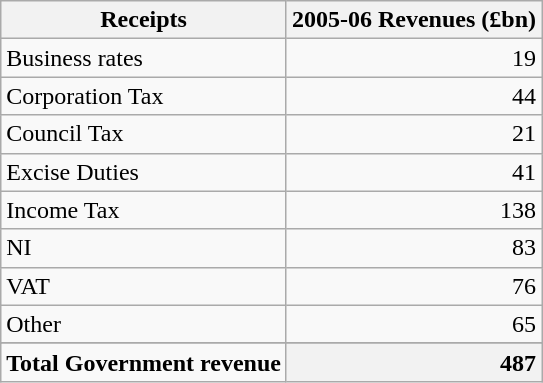<table class="wikitable sortable">
<tr>
<th>Receipts</th>
<th style="text-align: right">2005-06 Revenues (£bn)</th>
</tr>
<tr>
<td>Business rates</td>
<td style="text-align: right">19</td>
</tr>
<tr>
<td>Corporation Tax</td>
<td style="text-align: right">44</td>
</tr>
<tr>
<td>Council Tax</td>
<td style="text-align: right">21</td>
</tr>
<tr>
<td>Excise Duties</td>
<td style="text-align: right">41</td>
</tr>
<tr>
<td>Income Tax</td>
<td style="text-align: right">138</td>
</tr>
<tr>
<td>NI</td>
<td style="text-align: right">83</td>
</tr>
<tr>
<td>VAT</td>
<td style="text-align: right">76</td>
</tr>
<tr>
<td>Other</td>
<td style="text-align: right">65</td>
</tr>
<tr>
</tr>
<tr class="sortbottom">
<td style="text-align: left"><strong>Total Government revenue</strong></td>
<th style="text-align: right">487</th>
</tr>
</table>
